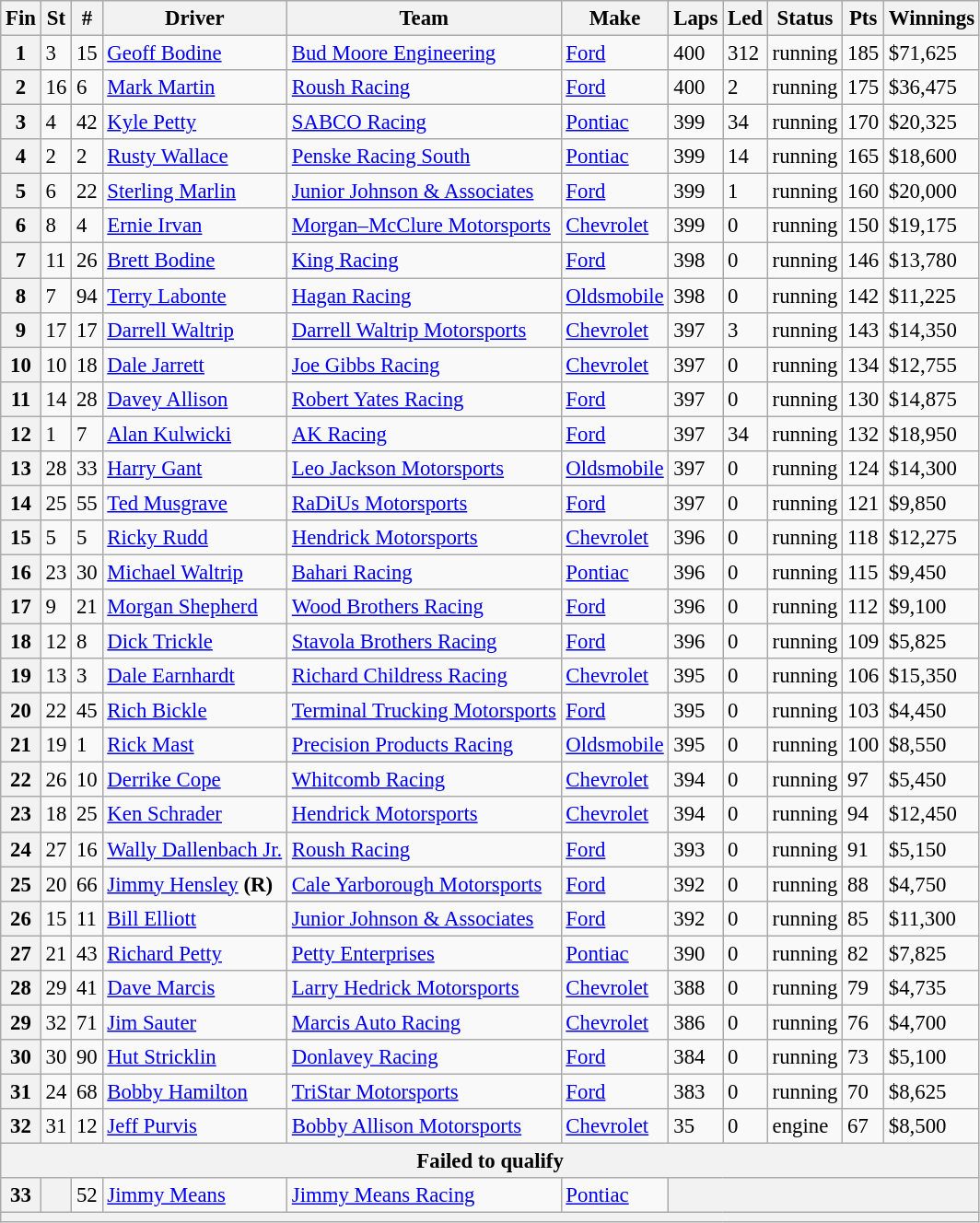<table class="wikitable" style="font-size:95%">
<tr>
<th>Fin</th>
<th>St</th>
<th>#</th>
<th>Driver</th>
<th>Team</th>
<th>Make</th>
<th>Laps</th>
<th>Led</th>
<th>Status</th>
<th>Pts</th>
<th>Winnings</th>
</tr>
<tr>
<th>1</th>
<td>3</td>
<td>15</td>
<td><a href='#'>Geoff Bodine</a></td>
<td><a href='#'>Bud Moore Engineering</a></td>
<td><a href='#'>Ford</a></td>
<td>400</td>
<td>312</td>
<td>running</td>
<td>185</td>
<td>$71,625</td>
</tr>
<tr>
<th>2</th>
<td>16</td>
<td>6</td>
<td><a href='#'>Mark Martin</a></td>
<td><a href='#'>Roush Racing</a></td>
<td><a href='#'>Ford</a></td>
<td>400</td>
<td>2</td>
<td>running</td>
<td>175</td>
<td>$36,475</td>
</tr>
<tr>
<th>3</th>
<td>4</td>
<td>42</td>
<td><a href='#'>Kyle Petty</a></td>
<td><a href='#'>SABCO Racing</a></td>
<td><a href='#'>Pontiac</a></td>
<td>399</td>
<td>34</td>
<td>running</td>
<td>170</td>
<td>$20,325</td>
</tr>
<tr>
<th>4</th>
<td>2</td>
<td>2</td>
<td><a href='#'>Rusty Wallace</a></td>
<td><a href='#'>Penske Racing South</a></td>
<td><a href='#'>Pontiac</a></td>
<td>399</td>
<td>14</td>
<td>running</td>
<td>165</td>
<td>$18,600</td>
</tr>
<tr>
<th>5</th>
<td>6</td>
<td>22</td>
<td><a href='#'>Sterling Marlin</a></td>
<td><a href='#'>Junior Johnson & Associates</a></td>
<td><a href='#'>Ford</a></td>
<td>399</td>
<td>1</td>
<td>running</td>
<td>160</td>
<td>$20,000</td>
</tr>
<tr>
<th>6</th>
<td>8</td>
<td>4</td>
<td><a href='#'>Ernie Irvan</a></td>
<td><a href='#'>Morgan–McClure Motorsports</a></td>
<td><a href='#'>Chevrolet</a></td>
<td>399</td>
<td>0</td>
<td>running</td>
<td>150</td>
<td>$19,175</td>
</tr>
<tr>
<th>7</th>
<td>11</td>
<td>26</td>
<td><a href='#'>Brett Bodine</a></td>
<td><a href='#'>King Racing</a></td>
<td><a href='#'>Ford</a></td>
<td>398</td>
<td>0</td>
<td>running</td>
<td>146</td>
<td>$13,780</td>
</tr>
<tr>
<th>8</th>
<td>7</td>
<td>94</td>
<td><a href='#'>Terry Labonte</a></td>
<td><a href='#'>Hagan Racing</a></td>
<td><a href='#'>Oldsmobile</a></td>
<td>398</td>
<td>0</td>
<td>running</td>
<td>142</td>
<td>$11,225</td>
</tr>
<tr>
<th>9</th>
<td>17</td>
<td>17</td>
<td><a href='#'>Darrell Waltrip</a></td>
<td><a href='#'>Darrell Waltrip Motorsports</a></td>
<td><a href='#'>Chevrolet</a></td>
<td>397</td>
<td>3</td>
<td>running</td>
<td>143</td>
<td>$14,350</td>
</tr>
<tr>
<th>10</th>
<td>10</td>
<td>18</td>
<td><a href='#'>Dale Jarrett</a></td>
<td><a href='#'>Joe Gibbs Racing</a></td>
<td><a href='#'>Chevrolet</a></td>
<td>397</td>
<td>0</td>
<td>running</td>
<td>134</td>
<td>$12,755</td>
</tr>
<tr>
<th>11</th>
<td>14</td>
<td>28</td>
<td><a href='#'>Davey Allison</a></td>
<td><a href='#'>Robert Yates Racing</a></td>
<td><a href='#'>Ford</a></td>
<td>397</td>
<td>0</td>
<td>running</td>
<td>130</td>
<td>$14,875</td>
</tr>
<tr>
<th>12</th>
<td>1</td>
<td>7</td>
<td><a href='#'>Alan Kulwicki</a></td>
<td><a href='#'>AK Racing</a></td>
<td><a href='#'>Ford</a></td>
<td>397</td>
<td>34</td>
<td>running</td>
<td>132</td>
<td>$18,950</td>
</tr>
<tr>
<th>13</th>
<td>28</td>
<td>33</td>
<td><a href='#'>Harry Gant</a></td>
<td><a href='#'>Leo Jackson Motorsports</a></td>
<td><a href='#'>Oldsmobile</a></td>
<td>397</td>
<td>0</td>
<td>running</td>
<td>124</td>
<td>$14,300</td>
</tr>
<tr>
<th>14</th>
<td>25</td>
<td>55</td>
<td><a href='#'>Ted Musgrave</a></td>
<td><a href='#'>RaDiUs Motorsports</a></td>
<td><a href='#'>Ford</a></td>
<td>397</td>
<td>0</td>
<td>running</td>
<td>121</td>
<td>$9,850</td>
</tr>
<tr>
<th>15</th>
<td>5</td>
<td>5</td>
<td><a href='#'>Ricky Rudd</a></td>
<td><a href='#'>Hendrick Motorsports</a></td>
<td><a href='#'>Chevrolet</a></td>
<td>396</td>
<td>0</td>
<td>running</td>
<td>118</td>
<td>$12,275</td>
</tr>
<tr>
<th>16</th>
<td>23</td>
<td>30</td>
<td><a href='#'>Michael Waltrip</a></td>
<td><a href='#'>Bahari Racing</a></td>
<td><a href='#'>Pontiac</a></td>
<td>396</td>
<td>0</td>
<td>running</td>
<td>115</td>
<td>$9,450</td>
</tr>
<tr>
<th>17</th>
<td>9</td>
<td>21</td>
<td><a href='#'>Morgan Shepherd</a></td>
<td><a href='#'>Wood Brothers Racing</a></td>
<td><a href='#'>Ford</a></td>
<td>396</td>
<td>0</td>
<td>running</td>
<td>112</td>
<td>$9,100</td>
</tr>
<tr>
<th>18</th>
<td>12</td>
<td>8</td>
<td><a href='#'>Dick Trickle</a></td>
<td><a href='#'>Stavola Brothers Racing</a></td>
<td><a href='#'>Ford</a></td>
<td>396</td>
<td>0</td>
<td>running</td>
<td>109</td>
<td>$5,825</td>
</tr>
<tr>
<th>19</th>
<td>13</td>
<td>3</td>
<td><a href='#'>Dale Earnhardt</a></td>
<td><a href='#'>Richard Childress Racing</a></td>
<td><a href='#'>Chevrolet</a></td>
<td>395</td>
<td>0</td>
<td>running</td>
<td>106</td>
<td>$15,350</td>
</tr>
<tr>
<th>20</th>
<td>22</td>
<td>45</td>
<td><a href='#'>Rich Bickle</a></td>
<td><a href='#'>Terminal Trucking Motorsports</a></td>
<td><a href='#'>Ford</a></td>
<td>395</td>
<td>0</td>
<td>running</td>
<td>103</td>
<td>$4,450</td>
</tr>
<tr>
<th>21</th>
<td>19</td>
<td>1</td>
<td><a href='#'>Rick Mast</a></td>
<td><a href='#'>Precision Products Racing</a></td>
<td><a href='#'>Oldsmobile</a></td>
<td>395</td>
<td>0</td>
<td>running</td>
<td>100</td>
<td>$8,550</td>
</tr>
<tr>
<th>22</th>
<td>26</td>
<td>10</td>
<td><a href='#'>Derrike Cope</a></td>
<td><a href='#'>Whitcomb Racing</a></td>
<td><a href='#'>Chevrolet</a></td>
<td>394</td>
<td>0</td>
<td>running</td>
<td>97</td>
<td>$5,450</td>
</tr>
<tr>
<th>23</th>
<td>18</td>
<td>25</td>
<td><a href='#'>Ken Schrader</a></td>
<td><a href='#'>Hendrick Motorsports</a></td>
<td><a href='#'>Chevrolet</a></td>
<td>394</td>
<td>0</td>
<td>running</td>
<td>94</td>
<td>$12,450</td>
</tr>
<tr>
<th>24</th>
<td>27</td>
<td>16</td>
<td><a href='#'>Wally Dallenbach Jr.</a></td>
<td><a href='#'>Roush Racing</a></td>
<td><a href='#'>Ford</a></td>
<td>393</td>
<td>0</td>
<td>running</td>
<td>91</td>
<td>$5,150</td>
</tr>
<tr>
<th>25</th>
<td>20</td>
<td>66</td>
<td><a href='#'>Jimmy Hensley</a> <strong>(R)</strong></td>
<td><a href='#'>Cale Yarborough Motorsports</a></td>
<td><a href='#'>Ford</a></td>
<td>392</td>
<td>0</td>
<td>running</td>
<td>88</td>
<td>$4,750</td>
</tr>
<tr>
<th>26</th>
<td>15</td>
<td>11</td>
<td><a href='#'>Bill Elliott</a></td>
<td><a href='#'>Junior Johnson & Associates</a></td>
<td><a href='#'>Ford</a></td>
<td>392</td>
<td>0</td>
<td>running</td>
<td>85</td>
<td>$11,300</td>
</tr>
<tr>
<th>27</th>
<td>21</td>
<td>43</td>
<td><a href='#'>Richard Petty</a></td>
<td><a href='#'>Petty Enterprises</a></td>
<td><a href='#'>Pontiac</a></td>
<td>390</td>
<td>0</td>
<td>running</td>
<td>82</td>
<td>$7,825</td>
</tr>
<tr>
<th>28</th>
<td>29</td>
<td>41</td>
<td><a href='#'>Dave Marcis</a></td>
<td><a href='#'>Larry Hedrick Motorsports</a></td>
<td><a href='#'>Chevrolet</a></td>
<td>388</td>
<td>0</td>
<td>running</td>
<td>79</td>
<td>$4,735</td>
</tr>
<tr>
<th>29</th>
<td>32</td>
<td>71</td>
<td><a href='#'>Jim Sauter</a></td>
<td><a href='#'>Marcis Auto Racing</a></td>
<td><a href='#'>Chevrolet</a></td>
<td>386</td>
<td>0</td>
<td>running</td>
<td>76</td>
<td>$4,700</td>
</tr>
<tr>
<th>30</th>
<td>30</td>
<td>90</td>
<td><a href='#'>Hut Stricklin</a></td>
<td><a href='#'>Donlavey Racing</a></td>
<td><a href='#'>Ford</a></td>
<td>384</td>
<td>0</td>
<td>running</td>
<td>73</td>
<td>$5,100</td>
</tr>
<tr>
<th>31</th>
<td>24</td>
<td>68</td>
<td><a href='#'>Bobby Hamilton</a></td>
<td><a href='#'>TriStar Motorsports</a></td>
<td><a href='#'>Ford</a></td>
<td>383</td>
<td>0</td>
<td>running</td>
<td>70</td>
<td>$8,625</td>
</tr>
<tr>
<th>32</th>
<td>31</td>
<td>12</td>
<td><a href='#'>Jeff Purvis</a></td>
<td><a href='#'>Bobby Allison Motorsports</a></td>
<td><a href='#'>Chevrolet</a></td>
<td>35</td>
<td>0</td>
<td>engine</td>
<td>67</td>
<td>$8,500</td>
</tr>
<tr>
<th colspan="11">Failed to qualify</th>
</tr>
<tr>
<th>33</th>
<th></th>
<td>52</td>
<td><a href='#'>Jimmy Means</a></td>
<td><a href='#'>Jimmy Means Racing</a></td>
<td><a href='#'>Pontiac</a></td>
<th colspan="5"></th>
</tr>
<tr>
<th colspan="11"></th>
</tr>
</table>
